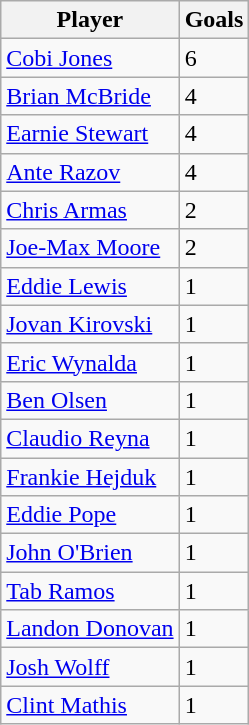<table class="wikitable sortable" style="text-align: left;">
<tr>
<th>Player</th>
<th>Goals</th>
</tr>
<tr>
<td><a href='#'>Cobi Jones</a></td>
<td>6</td>
</tr>
<tr>
<td><a href='#'>Brian McBride</a></td>
<td>4</td>
</tr>
<tr>
<td><a href='#'>Earnie Stewart</a></td>
<td>4</td>
</tr>
<tr>
<td><a href='#'>Ante Razov</a></td>
<td>4</td>
</tr>
<tr>
<td><a href='#'>Chris Armas</a></td>
<td>2</td>
</tr>
<tr>
<td><a href='#'>Joe-Max Moore</a></td>
<td>2</td>
</tr>
<tr>
<td><a href='#'>Eddie Lewis</a></td>
<td>1</td>
</tr>
<tr>
<td><a href='#'>Jovan Kirovski</a></td>
<td>1</td>
</tr>
<tr>
<td><a href='#'>Eric Wynalda</a></td>
<td>1</td>
</tr>
<tr>
<td><a href='#'>Ben Olsen</a></td>
<td>1</td>
</tr>
<tr>
<td><a href='#'>Claudio Reyna</a></td>
<td>1</td>
</tr>
<tr>
<td><a href='#'>Frankie Hejduk</a></td>
<td>1</td>
</tr>
<tr>
<td><a href='#'>Eddie Pope</a></td>
<td>1</td>
</tr>
<tr>
<td><a href='#'>John O'Brien</a></td>
<td>1</td>
</tr>
<tr>
<td><a href='#'>Tab Ramos</a></td>
<td>1</td>
</tr>
<tr>
<td><a href='#'>Landon Donovan</a></td>
<td>1</td>
</tr>
<tr>
<td><a href='#'>Josh Wolff</a></td>
<td>1</td>
</tr>
<tr>
<td><a href='#'>Clint Mathis</a></td>
<td>1</td>
</tr>
</table>
